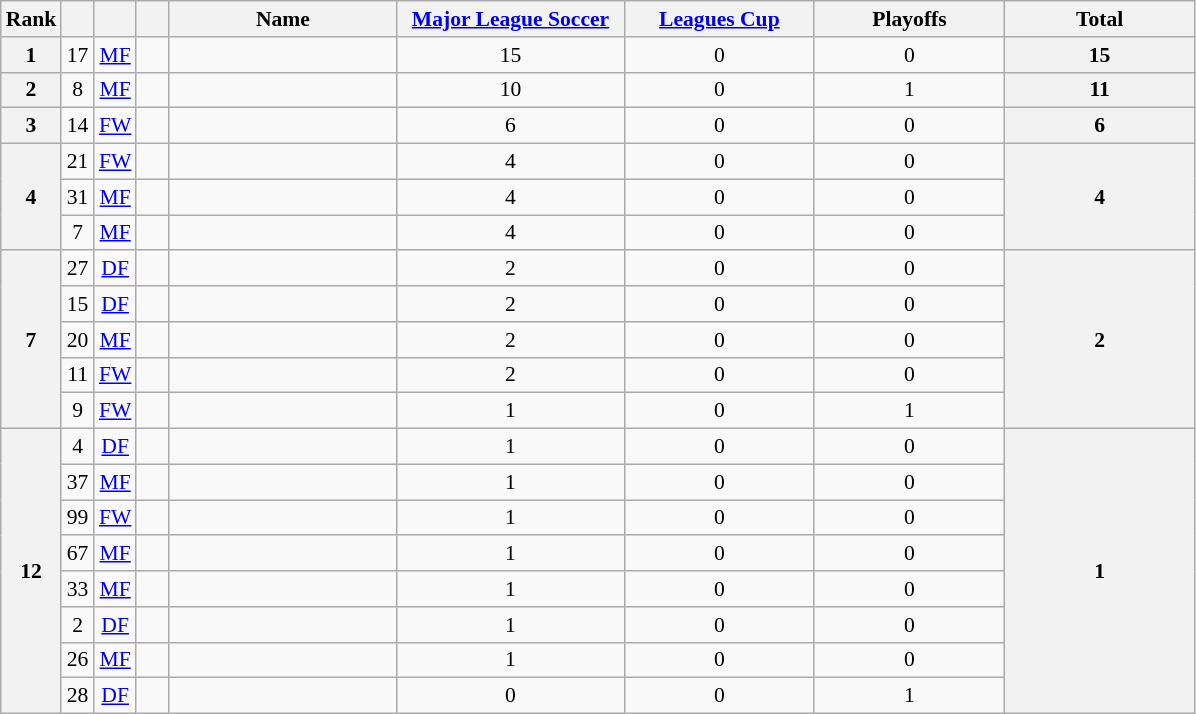<table class="wikitable sortable" style="text-align:center; font-size:90%;">
<tr>
<th width="15">Rank</th>
<th width="15"></th>
<th width="15"></th>
<th width="15"></th>
<th width="145">Name</th>
<th width="145"><a href='#'>Major League Soccer</a></th>
<th width="120"><a href='#'>Leagues Cup</a></th>
<th width="120">Playoffs</th>
<th width="120">Total</th>
</tr>
<tr>
<th>1</th>
<td>17</td>
<td><a href='#'>MF</a></td>
<td></td>
<td align="left"></td>
<td>15</td>
<td>0</td>
<td>0</td>
<th>15</th>
</tr>
<tr>
<th>2</th>
<td>8</td>
<td><a href='#'>MF</a></td>
<td></td>
<td align="left"></td>
<td>10</td>
<td>0</td>
<td>1</td>
<th>11</th>
</tr>
<tr>
<th>3</th>
<td>14</td>
<td><a href='#'>FW</a></td>
<td></td>
<td align="left"></td>
<td>6</td>
<td>0</td>
<td>0</td>
<th>6</th>
</tr>
<tr>
<th rowspan="3">4</th>
<td>21</td>
<td><a href='#'>FW</a></td>
<td></td>
<td align="left"></td>
<td>4</td>
<td>0</td>
<td>0</td>
<th rowspan="3">4</th>
</tr>
<tr>
<td>31</td>
<td><a href='#'>MF</a></td>
<td></td>
<td align="left"></td>
<td>4</td>
<td>0</td>
<td>0</td>
</tr>
<tr>
<td>7</td>
<td><a href='#'>MF</a></td>
<td></td>
<td align="left"></td>
<td>4</td>
<td>0</td>
<td>0</td>
</tr>
<tr>
<th rowspan="5">7</th>
<td>27</td>
<td><a href='#'>DF</a></td>
<td></td>
<td align="left"></td>
<td>2</td>
<td>0</td>
<td>0</td>
<th rowspan="5">2</th>
</tr>
<tr>
<td>15</td>
<td><a href='#'>DF</a></td>
<td></td>
<td align="left"></td>
<td>2</td>
<td>0</td>
<td>0</td>
</tr>
<tr>
<td>20</td>
<td><a href='#'>MF</a></td>
<td></td>
<td align="left"></td>
<td>2</td>
<td>0</td>
<td>0</td>
</tr>
<tr>
<td>11</td>
<td><a href='#'>FW</a></td>
<td></td>
<td align="left"></td>
<td>2</td>
<td>0</td>
<td>0</td>
</tr>
<tr>
<td>9</td>
<td><a href='#'>FW</a></td>
<td></td>
<td align="left"></td>
<td>1</td>
<td>0</td>
<td>1</td>
</tr>
<tr>
<th rowspan="8">12</th>
<td>4</td>
<td><a href='#'>DF</a></td>
<td></td>
<td align="left"></td>
<td>1</td>
<td>0</td>
<td>0</td>
<th rowspan="8">1</th>
</tr>
<tr>
<td>37</td>
<td><a href='#'>MF</a></td>
<td></td>
<td align="left"></td>
<td>1</td>
<td>0</td>
<td>0</td>
</tr>
<tr>
<td>99</td>
<td><a href='#'>FW</a></td>
<td></td>
<td align="left"></td>
<td>1</td>
<td>0</td>
<td>0</td>
</tr>
<tr>
<td>67</td>
<td><a href='#'>MF</a></td>
<td></td>
<td align="left"></td>
<td>1</td>
<td>0</td>
<td>0</td>
</tr>
<tr>
<td>33</td>
<td><a href='#'>MF</a></td>
<td></td>
<td align="left"></td>
<td>1</td>
<td>0</td>
<td>0</td>
</tr>
<tr>
<td>2</td>
<td><a href='#'>DF</a></td>
<td></td>
<td align="left"></td>
<td>1</td>
<td>0</td>
<td>0</td>
</tr>
<tr>
<td>26</td>
<td><a href='#'>MF</a></td>
<td></td>
<td align="left"></td>
<td>1</td>
<td>0</td>
<td>0</td>
</tr>
<tr>
<td>28</td>
<td><a href='#'>DF</a></td>
<td></td>
<td align="left"></td>
<td>0</td>
<td>0</td>
<td>1</td>
</tr>
</table>
